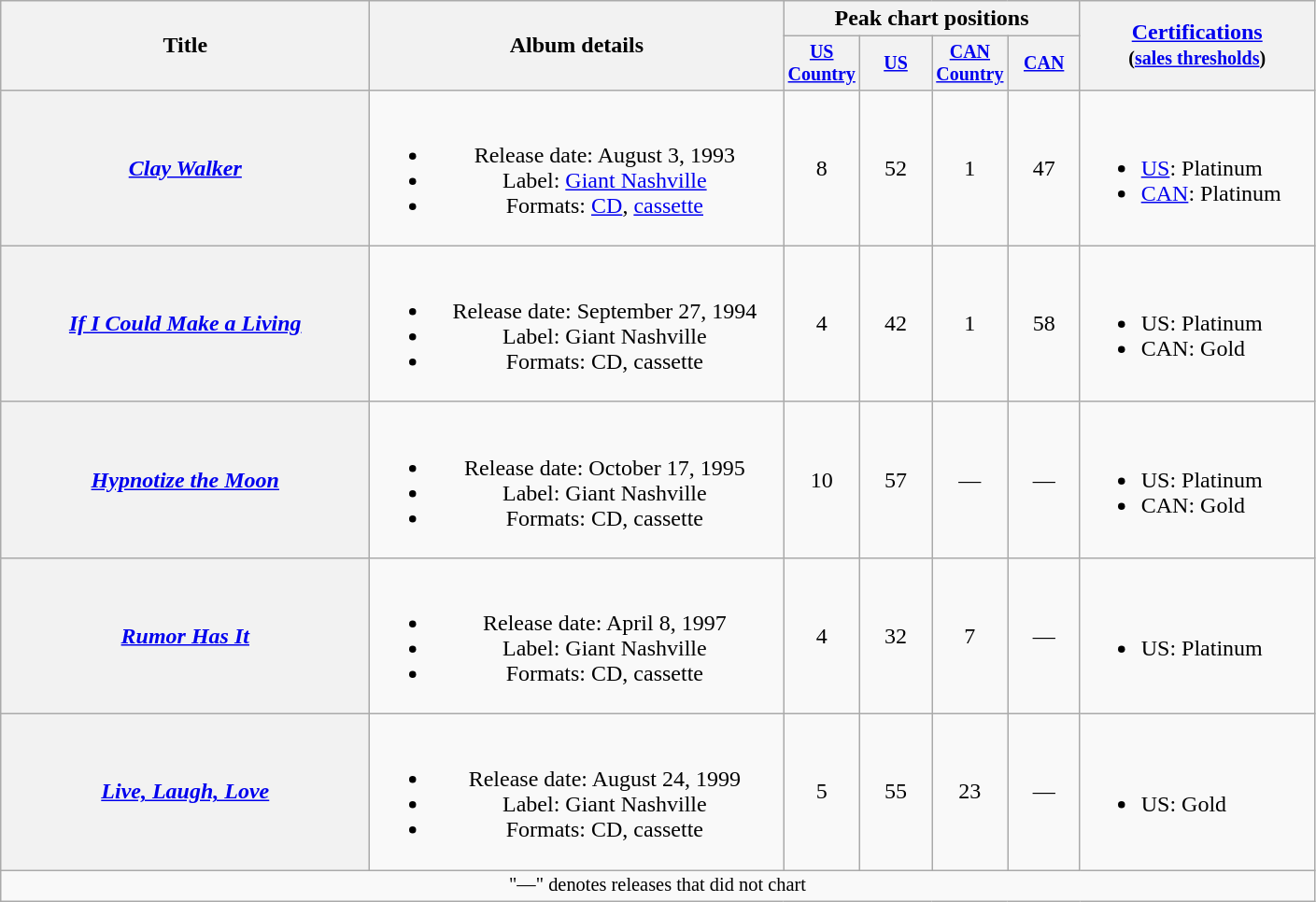<table class="wikitable plainrowheaders" style="text-align:center;">
<tr>
<th rowspan="2" style="width:16em;">Title</th>
<th rowspan="2" style="width:18em;">Album details</th>
<th colspan="4">Peak chart positions</th>
<th rowspan="2" style="width:10em;"><a href='#'>Certifications</a><br><small>(<a href='#'>sales thresholds</a>)</small></th>
</tr>
<tr style="font-size:smaller;">
<th width="45"><a href='#'>US Country</a><br></th>
<th width="45"><a href='#'>US</a><br></th>
<th width="45"><a href='#'>CAN Country</a><br></th>
<th width="45"><a href='#'>CAN</a><br></th>
</tr>
<tr>
<th scope="row"><em><a href='#'>Clay Walker</a></em></th>
<td><br><ul><li>Release date: August 3, 1993</li><li>Label: <a href='#'>Giant Nashville</a></li><li>Formats: <a href='#'>CD</a>, <a href='#'>cassette</a></li></ul></td>
<td>8</td>
<td>52</td>
<td>1</td>
<td>47</td>
<td align="left"><br><ul><li><a href='#'>US</a>: Platinum</li><li><a href='#'>CAN</a>: Platinum</li></ul></td>
</tr>
<tr>
<th scope="row"><em><a href='#'>If I Could Make a Living</a></em></th>
<td><br><ul><li>Release date: September 27, 1994</li><li>Label: Giant Nashville</li><li>Formats: CD, cassette</li></ul></td>
<td>4</td>
<td>42</td>
<td>1</td>
<td>58</td>
<td align="left"><br><ul><li>US: Platinum</li><li>CAN: Gold</li></ul></td>
</tr>
<tr>
<th scope="row"><em><a href='#'>Hypnotize the Moon</a></em></th>
<td><br><ul><li>Release date: October 17, 1995</li><li>Label: Giant Nashville</li><li>Formats: CD, cassette</li></ul></td>
<td>10</td>
<td>57</td>
<td>—</td>
<td>—</td>
<td align="left"><br><ul><li>US: Platinum</li><li>CAN: Gold</li></ul></td>
</tr>
<tr>
<th scope="row"><em><a href='#'>Rumor Has It</a></em></th>
<td><br><ul><li>Release date: April 8, 1997</li><li>Label: Giant Nashville</li><li>Formats: CD, cassette</li></ul></td>
<td>4</td>
<td>32</td>
<td>7</td>
<td>—</td>
<td align="left"><br><ul><li>US: Platinum</li></ul></td>
</tr>
<tr>
<th scope="row"><em><a href='#'>Live, Laugh, Love</a></em></th>
<td><br><ul><li>Release date: August 24, 1999</li><li>Label: Giant Nashville</li><li>Formats: CD, cassette</li></ul></td>
<td>5</td>
<td>55</td>
<td>23</td>
<td>—</td>
<td align="left"><br><ul><li>US: Gold</li></ul></td>
</tr>
<tr>
<td colspan="10" style="font-size:85%">"—" denotes releases that did not chart</td>
</tr>
</table>
